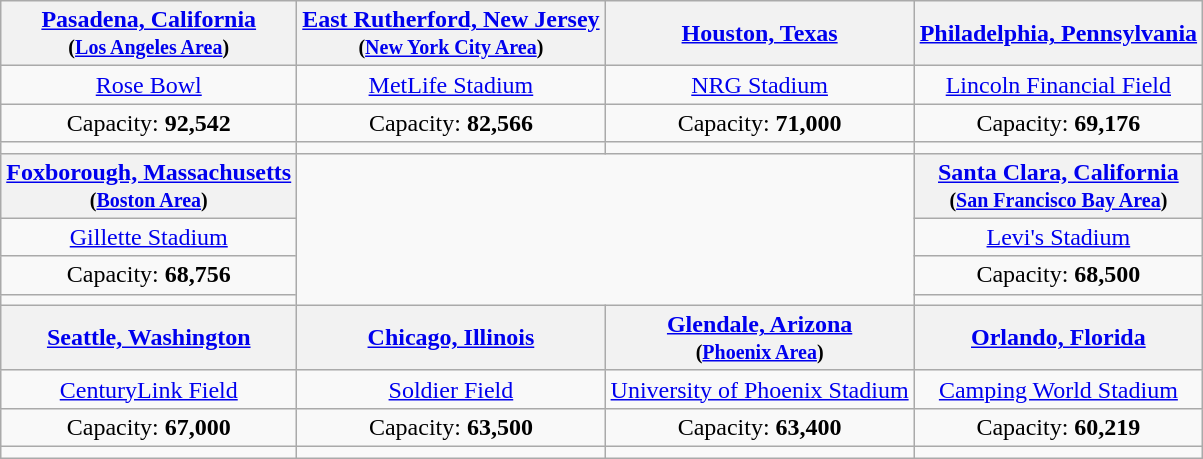<table class="wikitable" style="text-align:center">
<tr>
<th><a href='#'>Pasadena, California</a><br><small>(<a href='#'>Los Angeles Area</a>)</small></th>
<th><a href='#'>East Rutherford, New Jersey</a><br><small>(<a href='#'>New York City Area</a>)</small></th>
<th><a href='#'>Houston, Texas</a></th>
<th><a href='#'>Philadelphia, Pennsylvania</a></th>
</tr>
<tr>
<td><a href='#'>Rose Bowl</a></td>
<td><a href='#'>MetLife Stadium</a></td>
<td><a href='#'>NRG Stadium</a></td>
<td><a href='#'>Lincoln Financial Field</a></td>
</tr>
<tr>
<td>Capacity: <strong>92,542</strong></td>
<td>Capacity: <strong>82,566</strong></td>
<td>Capacity: <strong>71,000</strong></td>
<td>Capacity: <strong>69,176</strong></td>
</tr>
<tr>
<td></td>
<td></td>
<td></td>
<td></td>
</tr>
<tr>
<th><a href='#'>Foxborough, Massachusetts</a><br><small>(<a href='#'>Boston Area</a>)</small></th>
<td rowspan=4 colspan=2></td>
<th><a href='#'>Santa Clara, California</a><br><small> (<a href='#'>San Francisco Bay Area</a>)</small></th>
</tr>
<tr>
<td><a href='#'>Gillette Stadium</a></td>
<td><a href='#'>Levi's Stadium</a></td>
</tr>
<tr>
<td>Capacity: <strong>68,756</strong></td>
<td>Capacity: <strong>68,500</strong></td>
</tr>
<tr>
<td></td>
<td></td>
</tr>
<tr>
<th><a href='#'>Seattle, Washington</a></th>
<th><a href='#'>Chicago, Illinois</a></th>
<th><a href='#'>Glendale, Arizona</a><br><small>(<a href='#'>Phoenix Area</a>)</small></th>
<th><a href='#'>Orlando, Florida</a></th>
</tr>
<tr>
<td><a href='#'>CenturyLink Field</a></td>
<td><a href='#'>Soldier Field</a></td>
<td><a href='#'>University of Phoenix Stadium</a></td>
<td><a href='#'>Camping World Stadium</a></td>
</tr>
<tr>
<td>Capacity: <strong>67,000</strong></td>
<td>Capacity: <strong>63,500</strong></td>
<td>Capacity: <strong>63,400</strong></td>
<td>Capacity: <strong>60,219</strong></td>
</tr>
<tr>
<td></td>
<td></td>
<td></td>
<td></td>
</tr>
</table>
